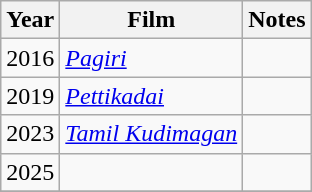<table class="wikitable sortable">
<tr>
<th>Year</th>
<th>Film</th>
<th>Notes</th>
</tr>
<tr>
<td>2016</td>
<td><em><a href='#'>Pagiri</a></em></td>
<td></td>
</tr>
<tr>
<td>2019</td>
<td><em><a href='#'>Pettikadai</a></em></td>
<td></td>
</tr>
<tr>
<td>2023</td>
<td><em><a href='#'>Tamil Kudimagan</a></em></td>
<td></td>
</tr>
<tr>
<td>2025</td>
<td></td>
<td></td>
</tr>
<tr>
</tr>
</table>
